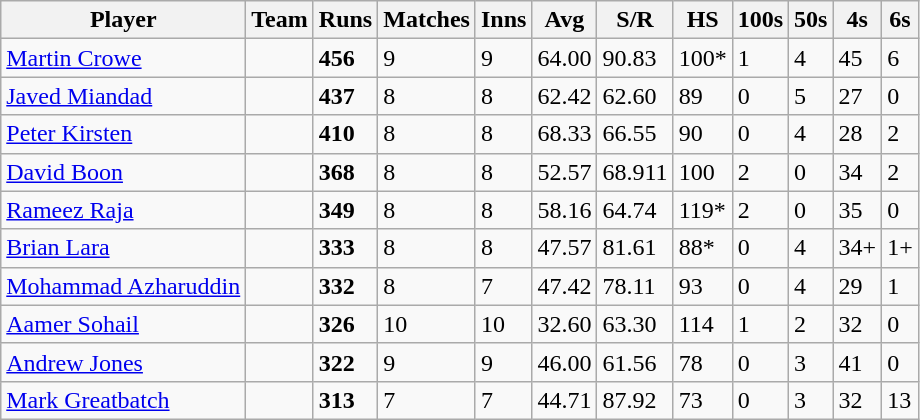<table class="wikitable sortable">
<tr>
<th>Player</th>
<th>Team</th>
<th>Runs</th>
<th>Matches</th>
<th>Inns</th>
<th>Avg</th>
<th>S/R</th>
<th>HS</th>
<th>100s</th>
<th>50s</th>
<th>4s</th>
<th>6s</th>
</tr>
<tr>
<td><a href='#'>Martin Crowe</a></td>
<td></td>
<td><strong>456</strong></td>
<td>9</td>
<td>9</td>
<td>64.00</td>
<td>90.83</td>
<td>100*</td>
<td>1</td>
<td>4</td>
<td>45</td>
<td>6</td>
</tr>
<tr>
<td><a href='#'>Javed Miandad</a></td>
<td></td>
<td><strong>437</strong></td>
<td>8</td>
<td>8</td>
<td>62.42</td>
<td>62.60</td>
<td>89</td>
<td>0</td>
<td>5</td>
<td>27</td>
<td>0</td>
</tr>
<tr>
<td><a href='#'>Peter Kirsten</a></td>
<td></td>
<td><strong>410</strong></td>
<td>8</td>
<td>8</td>
<td>68.33</td>
<td>66.55</td>
<td>90</td>
<td>0</td>
<td>4</td>
<td>28</td>
<td>2</td>
</tr>
<tr>
<td><a href='#'>David Boon</a></td>
<td></td>
<td><strong>368</strong></td>
<td>8</td>
<td>8</td>
<td>52.57</td>
<td>68.911</td>
<td>100</td>
<td>2</td>
<td>0</td>
<td>34</td>
<td>2</td>
</tr>
<tr>
<td><a href='#'>Rameez Raja</a></td>
<td></td>
<td><strong>349</strong></td>
<td>8</td>
<td>8</td>
<td>58.16</td>
<td>64.74</td>
<td>119*</td>
<td>2</td>
<td>0</td>
<td>35</td>
<td>0</td>
</tr>
<tr>
<td><a href='#'>Brian Lara</a></td>
<td></td>
<td><strong>333</strong></td>
<td>8</td>
<td>8</td>
<td>47.57</td>
<td>81.61</td>
<td>88*</td>
<td>0</td>
<td>4</td>
<td>34+</td>
<td>1+</td>
</tr>
<tr>
<td><a href='#'>Mohammad Azharuddin</a></td>
<td></td>
<td><strong>332</strong></td>
<td>8</td>
<td>7</td>
<td>47.42</td>
<td>78.11</td>
<td>93</td>
<td>0</td>
<td>4</td>
<td>29</td>
<td>1</td>
</tr>
<tr>
<td><a href='#'>Aamer Sohail</a></td>
<td></td>
<td><strong>326</strong></td>
<td>10</td>
<td>10</td>
<td>32.60</td>
<td>63.30</td>
<td>114</td>
<td>1</td>
<td>2</td>
<td>32</td>
<td>0</td>
</tr>
<tr>
<td><a href='#'>Andrew Jones</a></td>
<td></td>
<td><strong>322</strong></td>
<td>9</td>
<td>9</td>
<td>46.00</td>
<td>61.56</td>
<td>78</td>
<td>0</td>
<td>3</td>
<td>41</td>
<td>0</td>
</tr>
<tr>
<td><a href='#'>Mark Greatbatch</a></td>
<td></td>
<td><strong>313</strong></td>
<td>7</td>
<td>7</td>
<td>44.71</td>
<td>87.92</td>
<td>73</td>
<td>0</td>
<td>3</td>
<td>32</td>
<td>13</td>
</tr>
</table>
